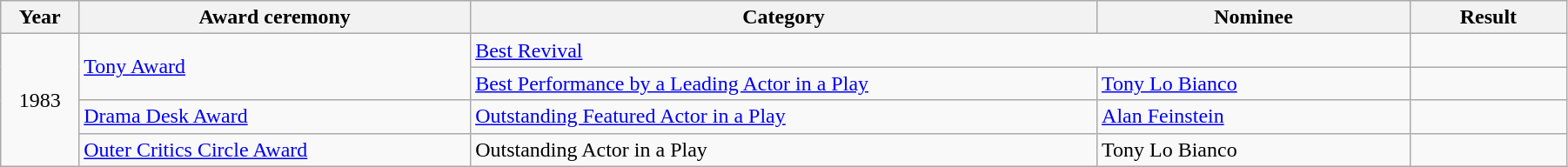<table class="wikitable" width="95%">
<tr>
<th width="5%">Year</th>
<th width="25%">Award ceremony</th>
<th width="40%">Category</th>
<th width="20%">Nominee</th>
<th width="10%">Result</th>
</tr>
<tr>
<td rowspan="4" align="center">1983</td>
<td rowspan="2"><a href='#'>Tony Award</a></td>
<td colspan="2"><a href='#'>Best Revival</a></td>
<td></td>
</tr>
<tr>
<td><a href='#'>Best Performance by a Leading Actor in a Play</a></td>
<td><a href='#'>Tony Lo Bianco</a></td>
<td></td>
</tr>
<tr>
<td><a href='#'>Drama Desk Award</a></td>
<td><a href='#'>Outstanding Featured Actor in a Play</a></td>
<td><a href='#'>Alan Feinstein</a></td>
<td></td>
</tr>
<tr>
<td><a href='#'>Outer Critics Circle Award</a></td>
<td>Outstanding Actor in a Play</td>
<td>Tony Lo Bianco</td>
<td></td>
</tr>
</table>
